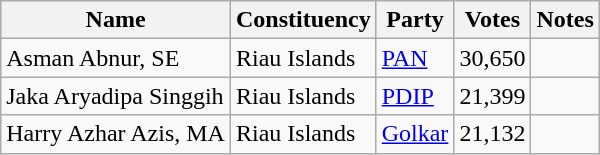<table class="wikitable sortable">
<tr>
<th>Name</th>
<th>Constituency</th>
<th>Party</th>
<th>Votes</th>
<th>Notes</th>
</tr>
<tr>
<td>Asman Abnur, SE</td>
<td>Riau Islands</td>
<td><a href='#'>PAN</a></td>
<td>30,650</td>
<td></td>
</tr>
<tr>
<td>Jaka Aryadipa Singgih</td>
<td>Riau Islands</td>
<td><a href='#'>PDIP</a></td>
<td>21,399</td>
<td></td>
</tr>
<tr>
<td>Harry Azhar Azis, MA</td>
<td>Riau Islands</td>
<td><a href='#'>Golkar</a></td>
<td>21,132</td>
<td></td>
</tr>
</table>
